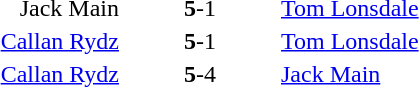<table style="text-align:center">
<tr>
<th width=223></th>
<th width=100></th>
<th width=223></th>
</tr>
<tr>
<td align=right>Jack Main </td>
<td><strong>5</strong>-1</td>
<td align=left> <a href='#'>Tom Lonsdale</a></td>
</tr>
<tr>
<td align=right><a href='#'>Callan Rydz</a> </td>
<td><strong>5</strong>-1</td>
<td align=left> <a href='#'>Tom Lonsdale</a></td>
</tr>
<tr>
<td align=right><a href='#'>Callan Rydz</a> </td>
<td><strong>5</strong>-4</td>
<td align=left> <a href='#'>Jack Main</a></td>
</tr>
</table>
